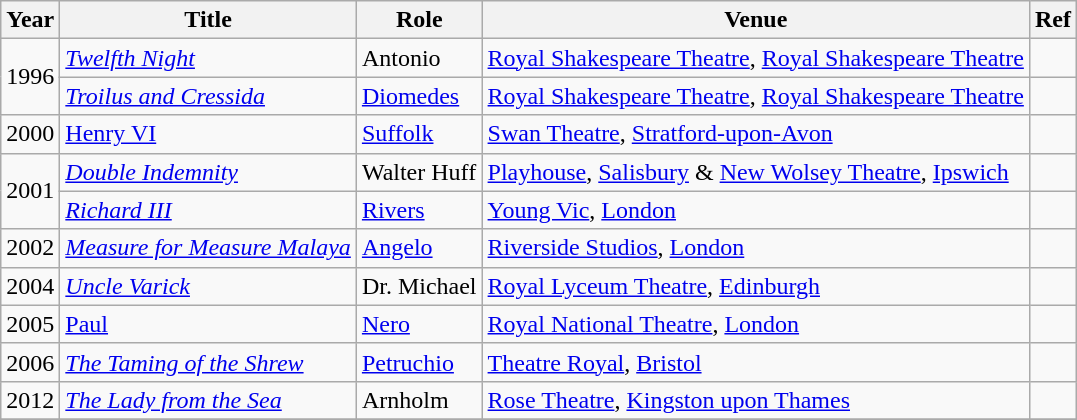<table class="wikitable sortable">
<tr>
<th>Year</th>
<th>Title</th>
<th>Role</th>
<th>Venue</th>
<th>Ref</th>
</tr>
<tr>
<td rowspan="2">1996</td>
<td><em><a href='#'>Twelfth Night</a></em></td>
<td>Antonio</td>
<td><a href='#'>Royal Shakespeare Theatre</a>, <a href='#'>Royal Shakespeare Theatre</a></td>
<td></td>
</tr>
<tr>
<td><em><a href='#'>Troilus and Cressida</a></em></td>
<td><a href='#'>Diomedes</a></td>
<td><a href='#'>Royal Shakespeare Theatre</a>, <a href='#'>Royal Shakespeare Theatre</a></td>
<td></td>
</tr>
<tr>
<td>2000</td>
<td><a href='#'>Henry VI</a></td>
<td><a href='#'>Suffolk</a></td>
<td><a href='#'>Swan Theatre</a>, <a href='#'>Stratford-upon-Avon</a></td>
<td></td>
</tr>
<tr>
<td rowspan="2">2001</td>
<td><em><a href='#'>Double Indemnity</a></em></td>
<td>Walter Huff</td>
<td><a href='#'>Playhouse</a>, <a href='#'>Salisbury</a> & <a href='#'>New Wolsey Theatre</a>, <a href='#'>Ipswich</a></td>
<td></td>
</tr>
<tr>
<td><em><a href='#'>Richard III</a></em></td>
<td><a href='#'>Rivers</a></td>
<td><a href='#'>Young Vic</a>, <a href='#'>London</a></td>
<td></td>
</tr>
<tr>
<td>2002</td>
<td><em><a href='#'>Measure for Measure Malaya</a></em></td>
<td><a href='#'>Angelo</a></td>
<td><a href='#'>Riverside Studios</a>, <a href='#'>London</a></td>
<td></td>
</tr>
<tr>
<td>2004</td>
<td><em><a href='#'>Uncle Varick</a></em></td>
<td>Dr. Michael</td>
<td><a href='#'>Royal Lyceum Theatre</a>, <a href='#'>Edinburgh</a></td>
<td></td>
</tr>
<tr>
<td>2005</td>
<td><a href='#'>Paul</a></td>
<td><a href='#'>Nero</a></td>
<td><a href='#'>Royal National Theatre</a>, <a href='#'>London</a></td>
<td></td>
</tr>
<tr>
<td>2006</td>
<td><em><a href='#'>The Taming of the Shrew</a></em></td>
<td><a href='#'>Petruchio</a></td>
<td><a href='#'>Theatre Royal</a>, <a href='#'>Bristol</a></td>
<td></td>
</tr>
<tr>
<td>2012</td>
<td><em><a href='#'>The Lady from the Sea</a></em></td>
<td>Arnholm</td>
<td><a href='#'>Rose Theatre</a>, <a href='#'>Kingston upon Thames</a></td>
<td></td>
</tr>
<tr>
</tr>
</table>
